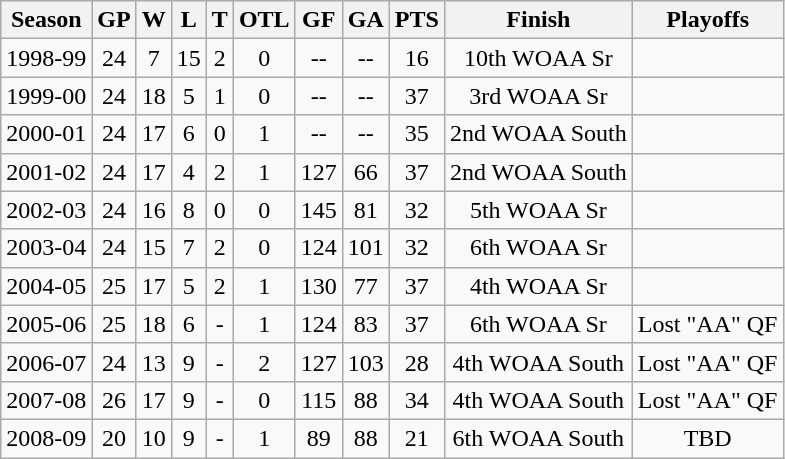<table class="wikitable">
<tr>
<th>Season</th>
<th>GP</th>
<th>W</th>
<th>L</th>
<th>T</th>
<th>OTL</th>
<th>GF</th>
<th>GA</th>
<th>PTS</th>
<th>Finish</th>
<th>Playoffs</th>
</tr>
<tr align="center">
<td>1998-99</td>
<td>24</td>
<td>7</td>
<td>15</td>
<td>2</td>
<td>0</td>
<td>--</td>
<td>--</td>
<td>16</td>
<td>10th WOAA Sr</td>
<td></td>
</tr>
<tr align="center">
<td>1999-00</td>
<td>24</td>
<td>18</td>
<td>5</td>
<td>1</td>
<td>0</td>
<td>--</td>
<td>--</td>
<td>37</td>
<td>3rd WOAA Sr</td>
<td></td>
</tr>
<tr align="center">
<td>2000-01</td>
<td>24</td>
<td>17</td>
<td>6</td>
<td>0</td>
<td>1</td>
<td>--</td>
<td>--</td>
<td>35</td>
<td>2nd WOAA South</td>
<td></td>
</tr>
<tr align="center">
<td>2001-02</td>
<td>24</td>
<td>17</td>
<td>4</td>
<td>2</td>
<td>1</td>
<td>127</td>
<td>66</td>
<td>37</td>
<td>2nd WOAA South</td>
<td></td>
</tr>
<tr align="center">
<td>2002-03</td>
<td>24</td>
<td>16</td>
<td>8</td>
<td>0</td>
<td>0</td>
<td>145</td>
<td>81</td>
<td>32</td>
<td>5th WOAA Sr</td>
<td></td>
</tr>
<tr align="center">
<td>2003-04</td>
<td>24</td>
<td>15</td>
<td>7</td>
<td>2</td>
<td>0</td>
<td>124</td>
<td>101</td>
<td>32</td>
<td>6th WOAA Sr</td>
<td></td>
</tr>
<tr align="center">
<td>2004-05</td>
<td>25</td>
<td>17</td>
<td>5</td>
<td>2</td>
<td>1</td>
<td>130</td>
<td>77</td>
<td>37</td>
<td>4th WOAA Sr</td>
<td></td>
</tr>
<tr align="center">
<td>2005-06</td>
<td>25</td>
<td>18</td>
<td>6</td>
<td>-</td>
<td>1</td>
<td>124</td>
<td>83</td>
<td>37</td>
<td>6th WOAA Sr</td>
<td>Lost "AA" QF</td>
</tr>
<tr align="center">
<td>2006-07</td>
<td>24</td>
<td>13</td>
<td>9</td>
<td>-</td>
<td>2</td>
<td>127</td>
<td>103</td>
<td>28</td>
<td>4th WOAA South</td>
<td>Lost "AA" QF</td>
</tr>
<tr align="center">
<td>2007-08</td>
<td>26</td>
<td>17</td>
<td>9</td>
<td>-</td>
<td>0</td>
<td>115</td>
<td>88</td>
<td>34</td>
<td>4th WOAA South</td>
<td>Lost "AA" QF</td>
</tr>
<tr align="center">
<td>2008-09</td>
<td>20</td>
<td>10</td>
<td>9</td>
<td>-</td>
<td>1</td>
<td>89</td>
<td>88</td>
<td>21</td>
<td>6th WOAA South</td>
<td>TBD</td>
</tr>
</table>
